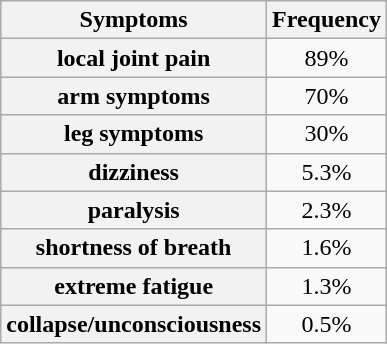<table class="wikitable" style="text-align: center;">
<tr>
<th scope="col">Symptoms</th>
<th scope="col">Frequency</th>
</tr>
<tr>
<th scope="row">local joint pain</th>
<td>89%</td>
</tr>
<tr>
<th scope="row">arm symptoms</th>
<td>70%</td>
</tr>
<tr>
<th scope="row">leg symptoms</th>
<td>30%</td>
</tr>
<tr>
<th scope="row">dizziness</th>
<td>5.3%</td>
</tr>
<tr>
<th scope="row">paralysis</th>
<td>2.3%</td>
</tr>
<tr>
<th scope="row">shortness of breath</th>
<td>1.6%</td>
</tr>
<tr>
<th scope="row">extreme fatigue</th>
<td>1.3%</td>
</tr>
<tr>
<th scope="row">collapse/unconsciousness</th>
<td>0.5%</td>
</tr>
</table>
